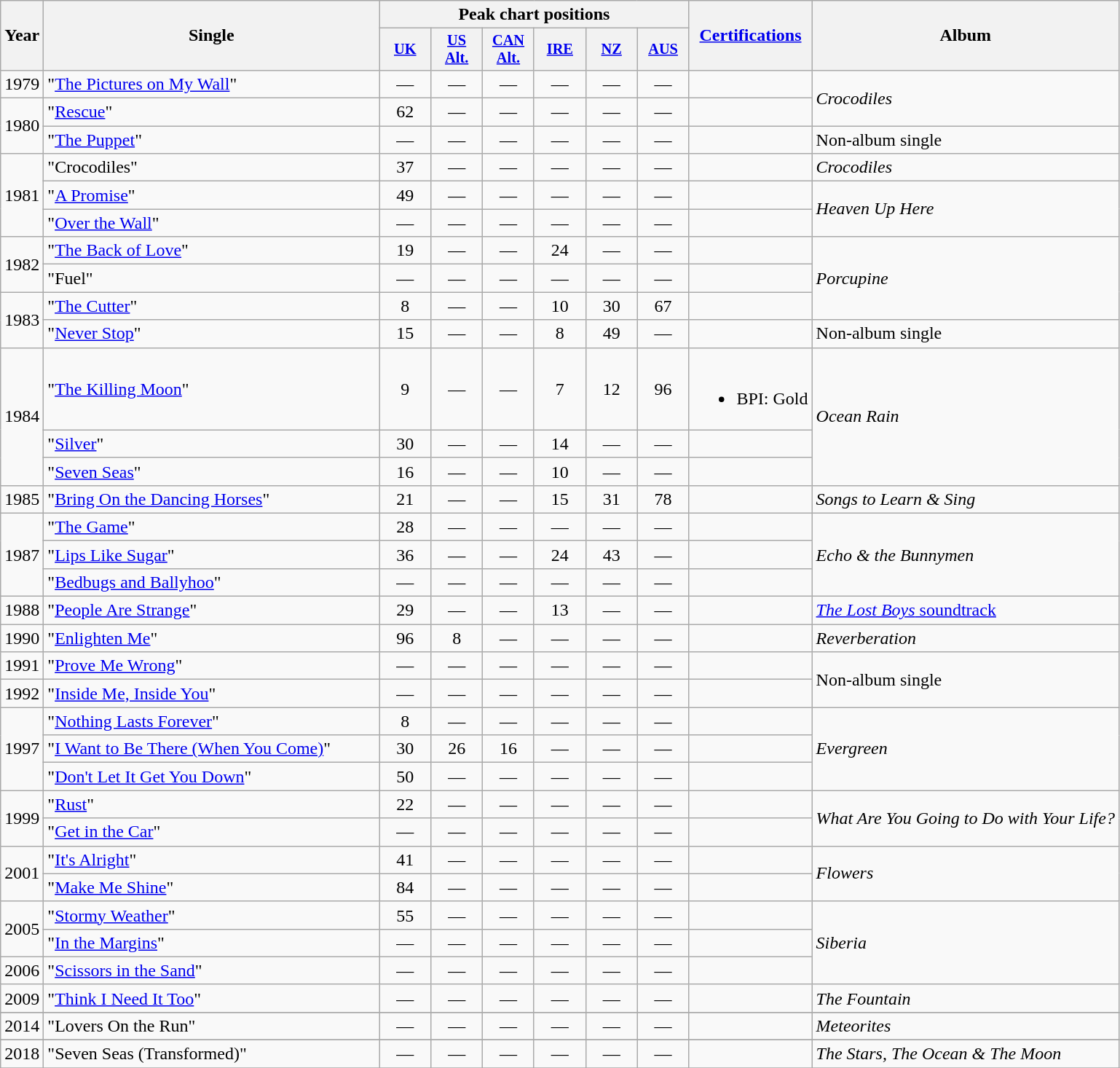<table class="wikitable">
<tr>
<th rowspan="2">Year</th>
<th rowspan="2"  width="300">Single</th>
<th colspan="6">Peak chart positions</th>
<th rowspan="2"><a href='#'>Certifications</a></th>
<th rowspan="2">Album</th>
</tr>
<tr>
<th style="width:3em;font-size:85%"><a href='#'>UK</a><br></th>
<th style="width:3em;font-size:85%"><a href='#'>US Alt.</a><br></th>
<th style="width:3em;font-size:85%"><a href='#'>CAN<br>Alt.</a></th>
<th style="width:3em;font-size:85%"><a href='#'>IRE</a><br></th>
<th style="width:3em;font-size:85%"><a href='#'>NZ</a><br></th>
<th style="width:3em;font-size:85%"><a href='#'>AUS</a><br></th>
</tr>
<tr align="center">
<td>1979</td>
<td align="left">"<a href='#'>The Pictures on My Wall</a>"</td>
<td>—</td>
<td>—</td>
<td>—</td>
<td>—</td>
<td>—</td>
<td>—</td>
<td></td>
<td align="left" rowspan="2"><em>Crocodiles</em></td>
</tr>
<tr align="center">
<td rowspan = "2">1980</td>
<td align="left">"<a href='#'>Rescue</a>"</td>
<td>62</td>
<td>—</td>
<td>—</td>
<td>—</td>
<td>—</td>
<td>—</td>
<td></td>
</tr>
<tr align="center">
<td align="left">"<a href='#'>The Puppet</a>"</td>
<td>—</td>
<td>—</td>
<td>—</td>
<td>—</td>
<td>—</td>
<td>—</td>
<td></td>
<td align="left">Non-album single</td>
</tr>
<tr align="center">
<td rowspan="3">1981</td>
<td align="left">"Crocodiles"</td>
<td>37</td>
<td>—</td>
<td>—</td>
<td>—</td>
<td>—</td>
<td>—</td>
<td></td>
<td align="left"><em>Crocodiles</em></td>
</tr>
<tr align="center">
<td align="left">"<a href='#'>A Promise</a>"</td>
<td>49</td>
<td>—</td>
<td>—</td>
<td>—</td>
<td>—</td>
<td>—</td>
<td></td>
<td rowspan="2" align="left"><em>Heaven Up Here</em></td>
</tr>
<tr align="center">
<td align="left">"<a href='#'>Over the Wall</a>"</td>
<td>—</td>
<td>—</td>
<td>—</td>
<td>—</td>
<td>—</td>
<td>—</td>
<td></td>
</tr>
<tr align="center">
<td rowspan = "2">1982</td>
<td align="left">"<a href='#'>The Back of Love</a>"</td>
<td>19</td>
<td>—</td>
<td>—</td>
<td>24</td>
<td>—</td>
<td>—</td>
<td></td>
<td align="left" rowspan="3"><em>Porcupine</em></td>
</tr>
<tr align="center">
<td align="left">"Fuel"</td>
<td>—</td>
<td>—</td>
<td>—</td>
<td>—</td>
<td>—</td>
<td>—</td>
<td></td>
</tr>
<tr align="center">
<td rowspan="2">1983</td>
<td align="left">"<a href='#'>The Cutter</a>"</td>
<td>8</td>
<td>—</td>
<td>—</td>
<td>10</td>
<td>30</td>
<td>67</td>
<td></td>
</tr>
<tr align="center">
<td align="left">"<a href='#'>Never Stop</a>"</td>
<td>15</td>
<td>—</td>
<td>—</td>
<td>8</td>
<td>49</td>
<td>—</td>
<td></td>
<td align="left">Non-album single</td>
</tr>
<tr align="center">
<td rowspan="3">1984</td>
<td align="left">"<a href='#'>The Killing Moon</a>"</td>
<td>9</td>
<td>—</td>
<td>—</td>
<td>7</td>
<td>12</td>
<td>96</td>
<td><br><ul><li>BPI: Gold</li></ul></td>
<td align="left" rowspan="3"><em>Ocean Rain</em></td>
</tr>
<tr align="center">
<td align="left">"<a href='#'>Silver</a>"</td>
<td>30</td>
<td>—</td>
<td>—</td>
<td>14</td>
<td>—</td>
<td>—</td>
<td></td>
</tr>
<tr align="center">
<td align="left">"<a href='#'>Seven Seas</a>"</td>
<td>16</td>
<td>—</td>
<td>—</td>
<td>10</td>
<td>—</td>
<td>—</td>
<td></td>
</tr>
<tr align="center">
<td>1985</td>
<td align="left">"<a href='#'>Bring On the Dancing Horses</a>"</td>
<td>21</td>
<td>—</td>
<td>—</td>
<td>15</td>
<td>31</td>
<td>78</td>
<td></td>
<td align="left"><em>Songs to Learn & Sing</em></td>
</tr>
<tr align="center">
<td rowspan="3">1987</td>
<td align="left">"<a href='#'>The Game</a>"</td>
<td>28</td>
<td>—</td>
<td>—</td>
<td>—</td>
<td>—</td>
<td>—</td>
<td></td>
<td align="left" rowspan="3"><em>Echo & the Bunnymen</em></td>
</tr>
<tr align="center">
<td align="left">"<a href='#'>Lips Like Sugar</a>"</td>
<td>36</td>
<td>—</td>
<td>—</td>
<td>24</td>
<td>43</td>
<td>—</td>
<td></td>
</tr>
<tr align="center">
<td align="left">"<a href='#'>Bedbugs and Ballyhoo</a>"</td>
<td>—</td>
<td>—</td>
<td>—</td>
<td>—</td>
<td>—</td>
<td>—</td>
<td></td>
</tr>
<tr align="center">
<td>1988</td>
<td align="left">"<a href='#'>People Are Strange</a>"</td>
<td>29</td>
<td>—</td>
<td>—</td>
<td>13<br></td>
<td>—</td>
<td>—</td>
<td></td>
<td align="left"><a href='#'><em>The Lost Boys</em> soundtrack</a></td>
</tr>
<tr align="center">
<td>1990</td>
<td align="left">"<a href='#'>Enlighten Me</a>"</td>
<td>96</td>
<td>8</td>
<td>—</td>
<td>—</td>
<td>—</td>
<td>—</td>
<td></td>
<td align="left"><em>Reverberation</em></td>
</tr>
<tr align="center">
<td>1991</td>
<td align="left">"<a href='#'>Prove Me Wrong</a>"</td>
<td>—</td>
<td>—</td>
<td>—</td>
<td>—</td>
<td>—</td>
<td>—</td>
<td></td>
<td align="left" rowspan="2">Non-album single</td>
</tr>
<tr align="center">
<td>1992</td>
<td align="left">"<a href='#'>Inside Me, Inside You</a>"</td>
<td>—</td>
<td>—</td>
<td>—</td>
<td>—</td>
<td>—</td>
<td>—</td>
<td></td>
</tr>
<tr align="center">
<td rowspan="3">1997</td>
<td align="left">"<a href='#'>Nothing Lasts Forever</a>"</td>
<td>8</td>
<td>—</td>
<td>—</td>
<td>—</td>
<td>—</td>
<td>—</td>
<td></td>
<td align="left" rowspan="3"><em>Evergreen</em></td>
</tr>
<tr align="center">
<td align="left">"<a href='#'>I Want to Be There (When You Come)</a>"</td>
<td>30</td>
<td>26</td>
<td>16<br></td>
<td>—</td>
<td>—</td>
<td>—</td>
<td></td>
</tr>
<tr align="center">
<td align="left">"<a href='#'>Don't Let It Get You Down</a>"</td>
<td>50</td>
<td>—</td>
<td>—</td>
<td>—</td>
<td>—</td>
<td>—</td>
<td></td>
</tr>
<tr align="center">
<td rowspan="2">1999</td>
<td align="left">"<a href='#'>Rust</a>"</td>
<td>22</td>
<td>—</td>
<td>—</td>
<td>—</td>
<td>—</td>
<td>—</td>
<td></td>
<td align="left" rowspan="2"><em>What Are You Going to Do with Your Life?</em></td>
</tr>
<tr align="center">
<td align="left">"<a href='#'>Get in the Car</a>"</td>
<td>—</td>
<td>—</td>
<td>—</td>
<td>—</td>
<td>—</td>
<td>—</td>
<td></td>
</tr>
<tr align="center">
<td rowspan="2">2001</td>
<td align="left">"<a href='#'>It's Alright</a>"</td>
<td>41</td>
<td>—</td>
<td>—</td>
<td>—</td>
<td>—</td>
<td>—</td>
<td></td>
<td align="left" rowspan="2"><em>Flowers</em></td>
</tr>
<tr align="center">
<td align="left">"<a href='#'>Make Me Shine</a>"</td>
<td>84<br></td>
<td>—</td>
<td>—</td>
<td>—</td>
<td>—</td>
<td>—</td>
<td></td>
</tr>
<tr align="center">
<td rowspan="2">2005</td>
<td align="left">"<a href='#'>Stormy Weather</a>"</td>
<td>55</td>
<td>—</td>
<td>—</td>
<td>—</td>
<td>—</td>
<td>—</td>
<td></td>
<td align="left" rowspan="3"><em>Siberia</em></td>
</tr>
<tr align="center">
<td align="left">"<a href='#'>In the Margins</a>"</td>
<td>—</td>
<td>—</td>
<td>—</td>
<td>—</td>
<td>—</td>
<td>—</td>
<td></td>
</tr>
<tr align="center">
<td>2006</td>
<td align="left">"<a href='#'>Scissors in the Sand</a>"</td>
<td>—</td>
<td>—</td>
<td>—</td>
<td>—</td>
<td>—</td>
<td>—</td>
<td></td>
</tr>
<tr align="center">
<td>2009</td>
<td align="left">"<a href='#'>Think I Need It Too</a>"</td>
<td>—</td>
<td>—</td>
<td>—</td>
<td>—</td>
<td>—</td>
<td>—</td>
<td></td>
<td align="left"><em>The Fountain</em></td>
</tr>
<tr>
</tr>
<tr>
</tr>
<tr align="center">
<td>2014</td>
<td align="left">"Lovers On the Run"</td>
<td>—</td>
<td>—</td>
<td>—</td>
<td>—</td>
<td>—</td>
<td>—</td>
<td></td>
<td align="left"><em>Meteorites</em></td>
</tr>
<tr>
</tr>
<tr align="center">
<td>2018</td>
<td align="left">"Seven Seas (Transformed)"</td>
<td>—</td>
<td>—</td>
<td>—</td>
<td>—</td>
<td>—</td>
<td>—</td>
<td></td>
<td align="left"><em>The Stars, The Ocean & The Moon</em></td>
</tr>
<tr>
</tr>
<tr |align="center" colspan="8" style="font-size: 85%"| "—" denotes releases that did not chart.>
</tr>
</table>
